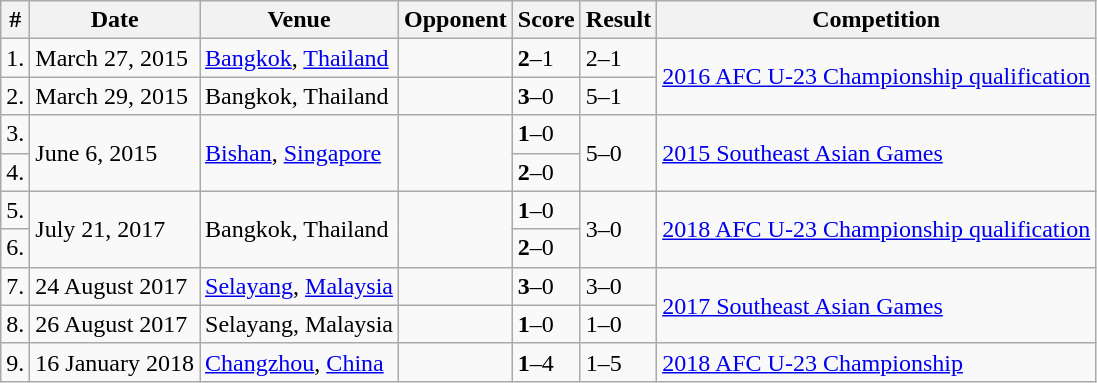<table class=wikitable collapsible>
<tr>
<th>#</th>
<th>Date</th>
<th>Venue</th>
<th>Opponent</th>
<th>Score</th>
<th>Result</th>
<th>Competition</th>
</tr>
<tr>
<td>1.</td>
<td>March 27, 2015</td>
<td><a href='#'>Bangkok</a>, <a href='#'>Thailand</a></td>
<td></td>
<td><strong>2</strong>–1</td>
<td>2–1</td>
<td rowspan=2><a href='#'>2016 AFC U-23 Championship qualification</a></td>
</tr>
<tr>
<td>2.</td>
<td>March 29, 2015</td>
<td>Bangkok, Thailand</td>
<td></td>
<td><strong>3</strong>–0</td>
<td>5–1</td>
</tr>
<tr>
<td>3.</td>
<td rowspan=2>June 6, 2015</td>
<td rowspan=2><a href='#'>Bishan</a>, <a href='#'>Singapore</a></td>
<td rowspan=2></td>
<td><strong>1</strong>–0</td>
<td rowspan=2>5–0</td>
<td rowspan=2><a href='#'>2015 Southeast Asian Games</a></td>
</tr>
<tr>
<td>4.</td>
<td><strong>2</strong>–0</td>
</tr>
<tr>
<td>5.</td>
<td rowspan=2>July 21, 2017</td>
<td rowspan=2>Bangkok, Thailand</td>
<td rowspan=2></td>
<td><strong>1</strong>–0</td>
<td rowspan=2>3–0</td>
<td rowspan=2><a href='#'>2018 AFC U-23 Championship qualification</a></td>
</tr>
<tr>
<td>6.</td>
<td><strong>2</strong>–0</td>
</tr>
<tr>
<td>7.</td>
<td>24 August 2017</td>
<td><a href='#'>Selayang</a>, <a href='#'>Malaysia</a></td>
<td></td>
<td><strong>3</strong>–0</td>
<td>3–0</td>
<td rowspan=2><a href='#'>2017 Southeast Asian Games</a></td>
</tr>
<tr>
<td>8.</td>
<td>26 August 2017</td>
<td>Selayang, Malaysia</td>
<td></td>
<td><strong>1</strong>–0</td>
<td>1–0</td>
</tr>
<tr>
<td>9.</td>
<td>16 January 2018</td>
<td><a href='#'>Changzhou</a>, <a href='#'>China</a></td>
<td></td>
<td><strong>1</strong>–4</td>
<td>1–5</td>
<td><a href='#'>2018 AFC U-23 Championship</a></td>
</tr>
</table>
